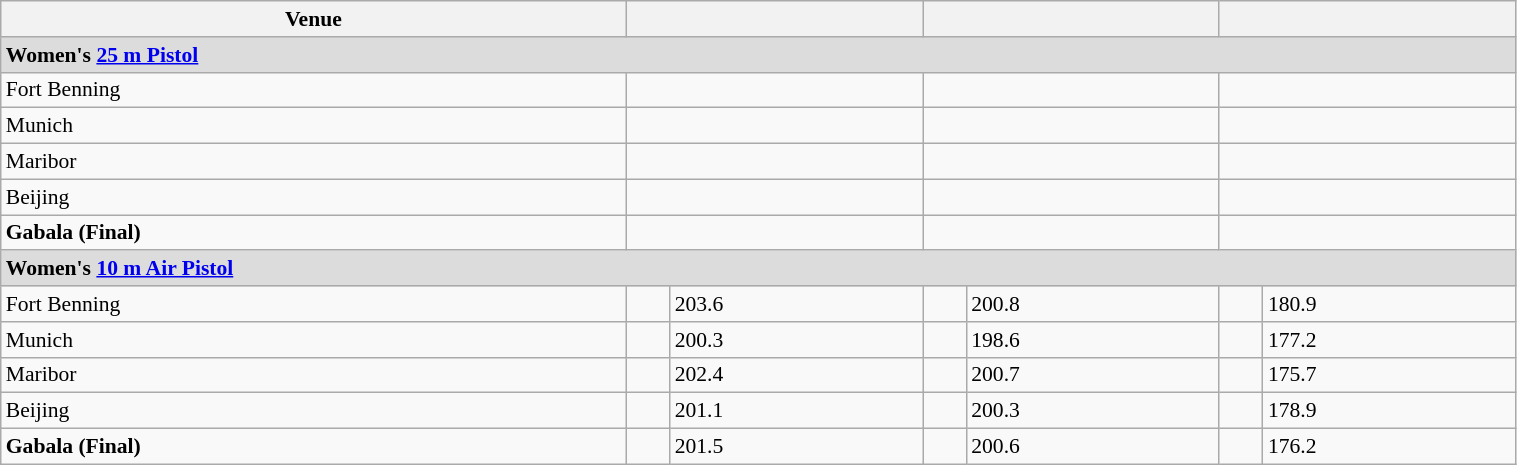<table class=wikitable style="width:80%; font-size: 90%;">
<tr>
<th>Venue</th>
<th colspan=2></th>
<th colspan=2></th>
<th colspan=2></th>
</tr>
<tr>
<td colspan=8 style="background:#dcdcdc"><strong>Women's <a href='#'>25 m Pistol</a></strong></td>
</tr>
<tr>
<td>Fort Benning</td>
<td colspan="2"></td>
<td colspan="2"></td>
<td colspan="2"></td>
</tr>
<tr>
<td>Munich</td>
<td colspan="2"></td>
<td colspan="2"></td>
<td colspan="2"></td>
</tr>
<tr>
<td>Maribor</td>
<td colspan="2"></td>
<td colspan="2"></td>
<td colspan="2"></td>
</tr>
<tr>
<td>Beijing</td>
<td colspan="2"></td>
<td colspan="2"></td>
<td colspan="2"></td>
</tr>
<tr>
<td><strong>Gabala (Final)</strong></td>
<td colspan="2"></td>
<td colspan="2"></td>
<td colspan="2"></td>
</tr>
<tr>
<td colspan=11 style="background:#dcdcdc"><strong>Women's <a href='#'>10 m Air Pistol</a></strong></td>
</tr>
<tr>
<td>Fort Benning</td>
<td></td>
<td>203.6</td>
<td></td>
<td>200.8</td>
<td></td>
<td>180.9</td>
</tr>
<tr>
<td>Munich</td>
<td></td>
<td>200.3</td>
<td></td>
<td>198.6</td>
<td></td>
<td>177.2</td>
</tr>
<tr>
<td>Maribor</td>
<td></td>
<td>202.4</td>
<td></td>
<td>200.7</td>
<td></td>
<td>175.7</td>
</tr>
<tr>
<td>Beijing</td>
<td></td>
<td>201.1</td>
<td></td>
<td>200.3</td>
<td></td>
<td>178.9</td>
</tr>
<tr>
<td><strong>Gabala (Final)</strong></td>
<td></td>
<td>201.5</td>
<td></td>
<td>200.6</td>
<td></td>
<td>176.2</td>
</tr>
</table>
